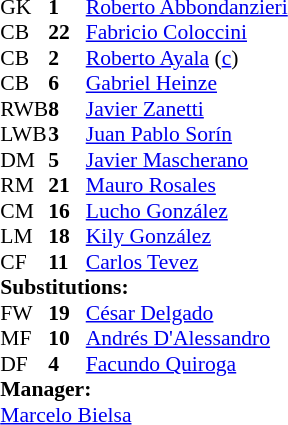<table style="font-size:90%; margin:0.2em auto;" cellspacing="0" cellpadding="0">
<tr>
<th width="25"></th>
<th width="25"></th>
</tr>
<tr>
<td>GK</td>
<td><strong>1</strong></td>
<td><a href='#'>Roberto Abbondanzieri</a></td>
</tr>
<tr>
<td>CB</td>
<td><strong>22</strong></td>
<td><a href='#'>Fabricio Coloccini</a></td>
</tr>
<tr>
<td>CB</td>
<td><strong>2</strong></td>
<td><a href='#'>Roberto Ayala</a> (<a href='#'>c</a>)</td>
</tr>
<tr>
<td>CB</td>
<td><strong>6</strong></td>
<td><a href='#'>Gabriel Heinze</a></td>
</tr>
<tr>
<td>RWB</td>
<td><strong>8</strong></td>
<td><a href='#'>Javier Zanetti</a></td>
</tr>
<tr>
<td>LWB</td>
<td><strong>3</strong></td>
<td><a href='#'>Juan Pablo Sorín</a></td>
<td></td>
</tr>
<tr>
<td>DM</td>
<td><strong>5</strong></td>
<td><a href='#'>Javier Mascherano</a></td>
<td></td>
</tr>
<tr>
<td>RM</td>
<td><strong>21</strong></td>
<td><a href='#'>Mauro Rosales</a></td>
<td></td>
<td></td>
</tr>
<tr>
<td>CM</td>
<td><strong>16</strong></td>
<td><a href='#'>Lucho González</a></td>
<td></td>
<td></td>
</tr>
<tr>
<td>LM</td>
<td><strong>18</strong></td>
<td><a href='#'>Kily González</a></td>
</tr>
<tr>
<td>CF</td>
<td><strong>11</strong></td>
<td><a href='#'>Carlos Tevez</a></td>
<td></td>
<td></td>
</tr>
<tr>
<td colspan=3><strong>Substitutions:</strong></td>
</tr>
<tr>
<td>FW</td>
<td><strong>19</strong></td>
<td><a href='#'>César Delgado</a></td>
<td></td>
<td></td>
</tr>
<tr>
<td>MF</td>
<td><strong>10</strong></td>
<td><a href='#'>Andrés D'Alessandro</a></td>
<td></td>
<td></td>
</tr>
<tr>
<td>DF</td>
<td><strong>4</strong></td>
<td><a href='#'>Facundo Quiroga</a></td>
<td></td>
<td></td>
</tr>
<tr>
<td colspan=3><strong>Manager:</strong></td>
</tr>
<tr>
<td colspan=3><a href='#'>Marcelo Bielsa</a></td>
</tr>
</table>
